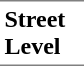<table border=0 cellspacing=0 cellpadding=3>
<tr>
<td style="border-bottom:solid 1px gray;border-top:solid 1px gray;" width=50 valign=top><strong>Street Level</strong></td>
</tr>
</table>
